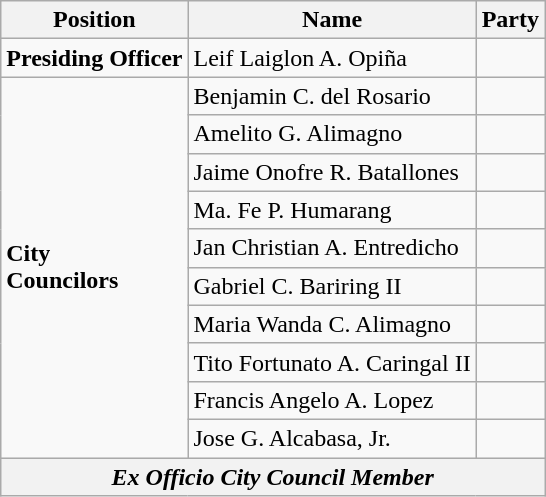<table class=wikitable>
<tr>
<th>Position</th>
<th>Name</th>
<th colspan=2>Party</th>
</tr>
<tr>
<td><strong>Presiding Officer</strong></td>
<td>Leif Laiglon A. Opiña</td>
<td></td>
</tr>
<tr>
<td rowspan=10><strong>City<br>Councilors</strong></td>
<td>Benjamin C. del Rosario</td>
<td></td>
</tr>
<tr>
<td>Amelito G. Alimagno</td>
<td></td>
</tr>
<tr>
<td>Jaime Onofre R. Batallones</td>
<td></td>
</tr>
<tr>
<td>Ma. Fe P. Humarang</td>
<td></td>
</tr>
<tr>
<td>Jan Christian A. Entredicho</td>
<td></td>
</tr>
<tr>
<td>Gabriel C. Bariring II</td>
<td></td>
</tr>
<tr>
<td>Maria Wanda C. Alimagno</td>
<td></td>
</tr>
<tr>
<td>Tito Fortunato A. Caringal II</td>
<td></td>
</tr>
<tr>
<td>Francis Angelo A. Lopez</td>
<td></td>
</tr>
<tr>
<td>Jose G. Alcabasa, Jr.</td>
<td></td>
</tr>
<tr>
<th colspan=4><strong><em>Ex Officio<em> City Council Member<strong></th>
</tr>
</table>
